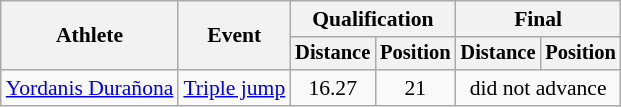<table class=wikitable style="font-size:90%">
<tr>
<th rowspan="2">Athlete</th>
<th rowspan="2">Event</th>
<th colspan="2">Qualification</th>
<th colspan="2">Final</th>
</tr>
<tr style="font-size:95%">
<th>Distance</th>
<th>Position</th>
<th>Distance</th>
<th>Position</th>
</tr>
<tr style=text-align:center>
<td style=text-align:left><a href='#'>Yordanis Durañona</a></td>
<td style=text-align:left><a href='#'>Triple jump</a></td>
<td>16.27</td>
<td>21</td>
<td colspan="2">did not advance</td>
</tr>
</table>
